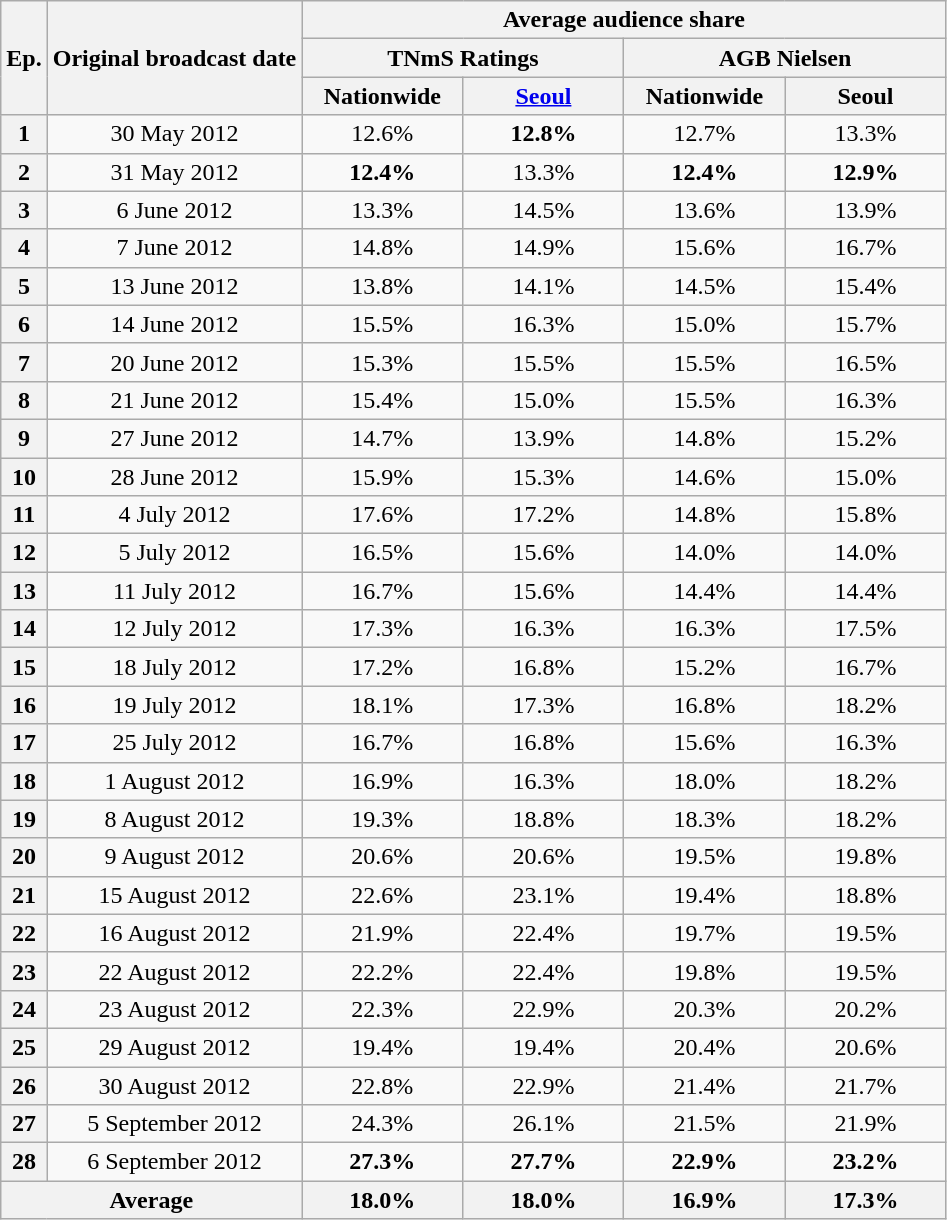<table class=wikitable style="text-align:center">
<tr>
<th rowspan="3">Ep.</th>
<th rowspan="3">Original broadcast date</th>
<th colspan="4">Average audience share</th>
</tr>
<tr>
<th colspan="2">TNmS Ratings</th>
<th colspan="2">AGB Nielsen</th>
</tr>
<tr>
<th width=100>Nationwide</th>
<th width=100><a href='#'>Seoul</a></th>
<th width=100>Nationwide</th>
<th width=100>Seoul</th>
</tr>
<tr>
<th>1</th>
<td>30 May 2012</td>
<td>12.6%</td>
<td><span><strong>12.8%</strong></span></td>
<td>12.7%</td>
<td>13.3%</td>
</tr>
<tr>
<th>2</th>
<td>31 May 2012</td>
<td><span><strong>12.4%</strong></span></td>
<td>13.3%</td>
<td><span><strong>12.4%</strong></span></td>
<td><span><strong>12.9%</strong></span></td>
</tr>
<tr>
<th>3</th>
<td>6 June 2012</td>
<td>13.3%</td>
<td>14.5%</td>
<td>13.6%</td>
<td>13.9%</td>
</tr>
<tr>
<th>4</th>
<td>7 June 2012</td>
<td>14.8%</td>
<td>14.9%</td>
<td>15.6%</td>
<td>16.7%</td>
</tr>
<tr>
<th>5</th>
<td>13 June 2012</td>
<td>13.8%</td>
<td>14.1%</td>
<td>14.5%</td>
<td>15.4%</td>
</tr>
<tr>
<th>6</th>
<td>14 June 2012</td>
<td>15.5%</td>
<td>16.3%</td>
<td>15.0%</td>
<td>15.7%</td>
</tr>
<tr>
<th>7</th>
<td>20 June 2012</td>
<td>15.3%</td>
<td>15.5%</td>
<td>15.5%</td>
<td>16.5%</td>
</tr>
<tr>
<th>8</th>
<td>21 June 2012</td>
<td>15.4%</td>
<td>15.0%</td>
<td>15.5%</td>
<td>16.3%</td>
</tr>
<tr>
<th>9</th>
<td>27 June 2012</td>
<td>14.7%</td>
<td>13.9%</td>
<td>14.8%</td>
<td>15.2%</td>
</tr>
<tr>
<th>10</th>
<td>28 June 2012</td>
<td>15.9%</td>
<td>15.3%</td>
<td>14.6%</td>
<td>15.0%</td>
</tr>
<tr>
<th>11</th>
<td>4 July 2012</td>
<td>17.6%</td>
<td>17.2%</td>
<td>14.8%</td>
<td>15.8%</td>
</tr>
<tr>
<th>12</th>
<td>5 July 2012</td>
<td>16.5%</td>
<td>15.6%</td>
<td>14.0%</td>
<td>14.0%</td>
</tr>
<tr>
<th>13</th>
<td>11 July 2012</td>
<td>16.7%</td>
<td>15.6%</td>
<td>14.4%</td>
<td>14.4%</td>
</tr>
<tr>
<th>14</th>
<td>12 July 2012</td>
<td>17.3%</td>
<td>16.3%</td>
<td>16.3%</td>
<td>17.5%</td>
</tr>
<tr>
<th>15</th>
<td>18 July 2012</td>
<td>17.2%</td>
<td>16.8%</td>
<td>15.2%</td>
<td>16.7%</td>
</tr>
<tr>
<th>16</th>
<td>19 July 2012</td>
<td>18.1%</td>
<td>17.3%</td>
<td>16.8%</td>
<td>18.2%</td>
</tr>
<tr>
<th>17</th>
<td>25 July 2012</td>
<td>16.7%</td>
<td>16.8%</td>
<td>15.6%</td>
<td>16.3%</td>
</tr>
<tr>
<th>18</th>
<td>1 August 2012</td>
<td>16.9%</td>
<td>16.3%</td>
<td>18.0%</td>
<td>18.2%</td>
</tr>
<tr>
<th>19</th>
<td>8 August 2012</td>
<td>19.3%</td>
<td>18.8%</td>
<td>18.3%</td>
<td>18.2%</td>
</tr>
<tr>
<th>20</th>
<td>9 August 2012</td>
<td>20.6%</td>
<td>20.6%</td>
<td>19.5%</td>
<td>19.8%</td>
</tr>
<tr>
<th>21</th>
<td>15 August 2012</td>
<td>22.6%</td>
<td>23.1%</td>
<td>19.4%</td>
<td>18.8%</td>
</tr>
<tr>
<th>22</th>
<td>16 August 2012</td>
<td>21.9%</td>
<td>22.4%</td>
<td>19.7%</td>
<td>19.5%</td>
</tr>
<tr>
<th>23</th>
<td>22 August 2012</td>
<td>22.2%</td>
<td>22.4%</td>
<td>19.8%</td>
<td>19.5%</td>
</tr>
<tr>
<th>24</th>
<td>23 August 2012</td>
<td>22.3%</td>
<td>22.9%</td>
<td>20.3%</td>
<td>20.2%</td>
</tr>
<tr>
<th>25</th>
<td>29 August 2012</td>
<td>19.4%</td>
<td>19.4%</td>
<td>20.4%</td>
<td>20.6%</td>
</tr>
<tr>
<th>26</th>
<td>30 August 2012</td>
<td>22.8%</td>
<td>22.9%</td>
<td>21.4%</td>
<td>21.7%</td>
</tr>
<tr>
<th>27</th>
<td>5 September 2012</td>
<td>24.3%</td>
<td>26.1%</td>
<td>21.5%</td>
<td>21.9%</td>
</tr>
<tr>
<th>28</th>
<td>6 September 2012</td>
<td><span><strong>27.3%</strong></span></td>
<td><span><strong>27.7%</strong></span></td>
<td><span><strong>22.9%</strong></span></td>
<td><span><strong>23.2%</strong></span></td>
</tr>
<tr>
<th colspan="2">Average</th>
<th>18.0%</th>
<th>18.0%</th>
<th>16.9%</th>
<th>17.3%</th>
</tr>
</table>
